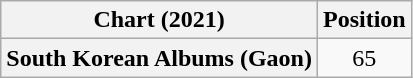<table class="wikitable plainrowheaders" style="text-align:center">
<tr>
<th scope="col">Chart (2021)</th>
<th scope="col">Position</th>
</tr>
<tr>
<th scope="row">South Korean Albums (Gaon)</th>
<td>65</td>
</tr>
</table>
